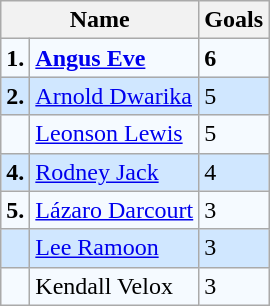<table class="wikitable">
<tr>
<th colspan="2">Name</th>
<th>Goals</th>
</tr>
<tr style="background:#f5faff;">
<td><strong>1.</strong></td>
<td> <strong><a href='#'>Angus Eve</a></strong></td>
<td><strong>6</strong></td>
</tr>
<tr style="background:#d0e7ff;">
<td><strong>2.</strong></td>
<td> <a href='#'>Arnold Dwarika</a></td>
<td>5</td>
</tr>
<tr style="background:#f5faff;">
<td></td>
<td> <a href='#'>Leonson Lewis</a></td>
<td>5</td>
</tr>
<tr style="background:#d0e7ff;">
<td><strong>4.</strong></td>
<td> <a href='#'>Rodney Jack</a></td>
<td>4</td>
</tr>
<tr style="background:#f5faff;">
<td><strong>5.</strong></td>
<td> <a href='#'>Lázaro Darcourt</a></td>
<td>3</td>
</tr>
<tr style="background:#d0e7ff;">
<td></td>
<td> <a href='#'>Lee Ramoon</a></td>
<td>3</td>
</tr>
<tr style="background:#f5faff;">
<td></td>
<td> Kendall Velox</td>
<td>3</td>
</tr>
</table>
